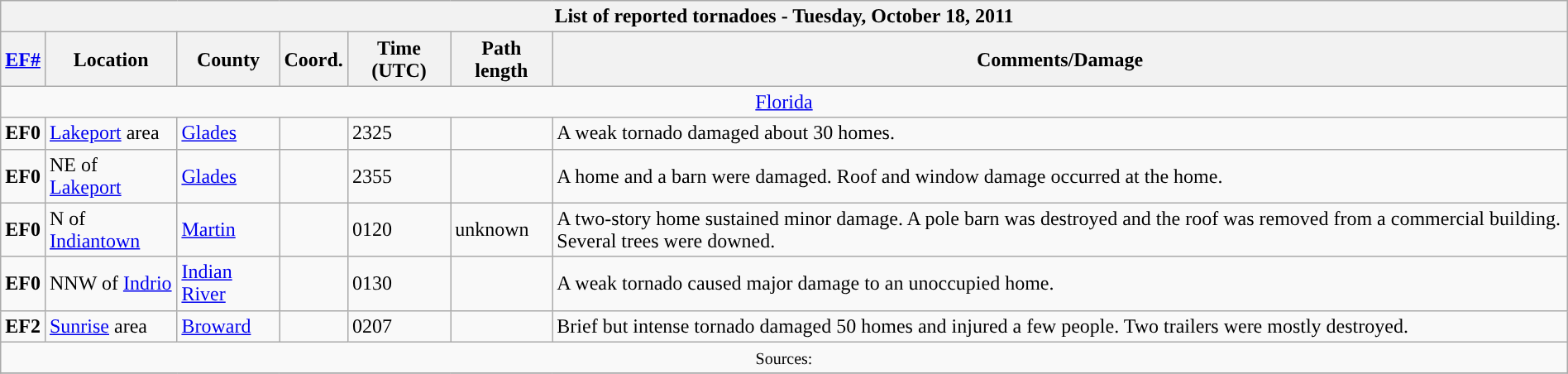<table class="wikitable collapsible" width="100%">
<tr>
<th colspan="7">List of reported tornadoes - Tuesday, October 18, 2011</th>
</tr>
<tr>
<th><a href='#'>EF#</a></th>
<th>Location</th>
<th>County</th>
<th>Coord.</th>
<th>Time (UTC)</th>
<th>Path length</th>
<th>Comments/Damage</th>
</tr>
<tr>
<td colspan="7" align=center><a href='#'>Florida</a></td>
</tr>
<tr>
<td><strong>EF0</strong></td>
<td><a href='#'>Lakeport</a> area</td>
<td><a href='#'>Glades</a></td>
<td></td>
<td>2325</td>
<td></td>
<td>A weak tornado damaged about 30 homes.</td>
</tr>
<tr>
<td><strong>EF0</strong></td>
<td>NE of <a href='#'>Lakeport</a></td>
<td><a href='#'>Glades</a></td>
<td></td>
<td>2355</td>
<td></td>
<td>A home and a barn were damaged. Roof and window damage occurred at the home.</td>
</tr>
<tr>
<td><strong>EF0</strong></td>
<td>N of <a href='#'>Indiantown</a></td>
<td><a href='#'>Martin</a></td>
<td></td>
<td>0120</td>
<td>unknown</td>
<td>A two-story home sustained minor damage. A pole barn was destroyed and the roof was removed from a commercial building. Several trees were downed.</td>
</tr>
<tr>
<td><strong>EF0</strong></td>
<td>NNW of <a href='#'>Indrio</a></td>
<td><a href='#'>Indian River</a></td>
<td></td>
<td>0130</td>
<td></td>
<td>A weak tornado caused major damage to an unoccupied home.</td>
</tr>
<tr>
<td><strong>EF2</strong></td>
<td><a href='#'>Sunrise</a> area</td>
<td><a href='#'>Broward</a></td>
<td></td>
<td>0207</td>
<td></td>
<td>Brief but intense tornado damaged 50 homes and injured a few people. Two trailers were mostly destroyed.</td>
</tr>
<tr>
<td colspan="7" align=center><small>Sources: </small></td>
</tr>
<tr>
</tr>
</table>
